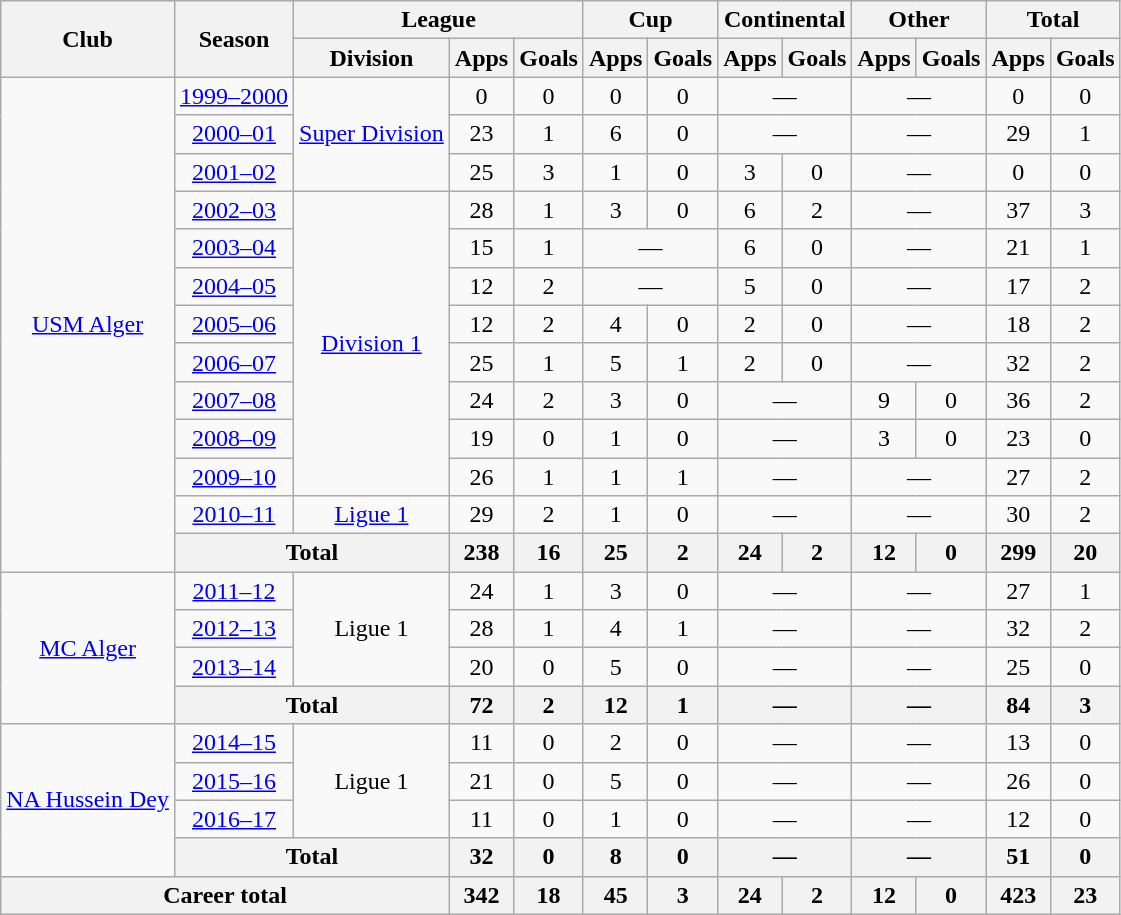<table class="wikitable" style="text-align:center">
<tr>
<th rowspan="2">Club</th>
<th rowspan="2">Season</th>
<th colspan="3">League</th>
<th colspan="2">Cup</th>
<th colspan="2">Continental</th>
<th colspan="2">Other</th>
<th colspan="2">Total</th>
</tr>
<tr>
<th>Division</th>
<th>Apps</th>
<th>Goals</th>
<th>Apps</th>
<th>Goals</th>
<th>Apps</th>
<th>Goals</th>
<th>Apps</th>
<th>Goals</th>
<th>Apps</th>
<th>Goals</th>
</tr>
<tr>
<td rowspan="13"><a href='#'>USM Alger</a></td>
<td><a href='#'>1999–2000</a></td>
<td rowspan="3"><a href='#'>Super Division</a></td>
<td>0</td>
<td>0</td>
<td>0</td>
<td>0</td>
<td colspan="2">—</td>
<td colspan="2">—</td>
<td>0</td>
<td>0</td>
</tr>
<tr>
<td><a href='#'>2000–01</a></td>
<td>23</td>
<td>1</td>
<td>6</td>
<td>0</td>
<td colspan="2">—</td>
<td colspan="2">—</td>
<td>29</td>
<td>1</td>
</tr>
<tr>
<td><a href='#'>2001–02</a></td>
<td>25</td>
<td>3</td>
<td>1</td>
<td>0</td>
<td>3</td>
<td>0</td>
<td colspan="2">—</td>
<td>0</td>
<td>0</td>
</tr>
<tr>
<td><a href='#'>2002–03</a></td>
<td rowspan="8"><a href='#'>Division 1</a></td>
<td>28</td>
<td>1</td>
<td>3</td>
<td>0</td>
<td>6</td>
<td>2</td>
<td colspan="2">—</td>
<td>37</td>
<td>3</td>
</tr>
<tr>
<td><a href='#'>2003–04</a></td>
<td>15</td>
<td>1</td>
<td colspan="2">—</td>
<td>6</td>
<td>0</td>
<td colspan="2">—</td>
<td>21</td>
<td>1</td>
</tr>
<tr>
<td><a href='#'>2004–05</a></td>
<td>12</td>
<td>2</td>
<td colspan="2">—</td>
<td>5</td>
<td>0</td>
<td colspan="2">—</td>
<td>17</td>
<td>2</td>
</tr>
<tr>
<td><a href='#'>2005–06</a></td>
<td>12</td>
<td>2</td>
<td>4</td>
<td>0</td>
<td>2</td>
<td>0</td>
<td colspan="2">—</td>
<td>18</td>
<td>2</td>
</tr>
<tr>
<td><a href='#'>2006–07</a></td>
<td>25</td>
<td>1</td>
<td>5</td>
<td>1</td>
<td>2</td>
<td>0</td>
<td colspan="2">—</td>
<td>32</td>
<td>2</td>
</tr>
<tr>
<td><a href='#'>2007–08</a></td>
<td>24</td>
<td>2</td>
<td>3</td>
<td>0</td>
<td colspan="2">—</td>
<td>9</td>
<td>0</td>
<td>36</td>
<td>2</td>
</tr>
<tr>
<td><a href='#'>2008–09</a></td>
<td>19</td>
<td>0</td>
<td>1</td>
<td>0</td>
<td colspan="2">—</td>
<td>3</td>
<td>0</td>
<td>23</td>
<td>0</td>
</tr>
<tr>
<td><a href='#'>2009–10</a></td>
<td>26</td>
<td>1</td>
<td>1</td>
<td>1</td>
<td colspan="2">—</td>
<td colspan="2">—</td>
<td>27</td>
<td>2</td>
</tr>
<tr>
<td><a href='#'>2010–11</a></td>
<td><a href='#'>Ligue 1</a></td>
<td>29</td>
<td>2</td>
<td>1</td>
<td>0</td>
<td colspan="2">—</td>
<td colspan="2">—</td>
<td>30</td>
<td>2</td>
</tr>
<tr>
<th colspan="2">Total</th>
<th>238</th>
<th>16</th>
<th>25</th>
<th>2</th>
<th>24</th>
<th>2</th>
<th>12</th>
<th>0</th>
<th>299</th>
<th>20</th>
</tr>
<tr>
<td rowspan="4"><a href='#'>MC Alger</a></td>
<td><a href='#'>2011–12</a></td>
<td rowspan="3">Ligue 1</td>
<td>24</td>
<td>1</td>
<td>3</td>
<td>0</td>
<td colspan="2">—</td>
<td colspan="2">—</td>
<td>27</td>
<td>1</td>
</tr>
<tr>
<td><a href='#'>2012–13</a></td>
<td>28</td>
<td>1</td>
<td>4</td>
<td>1</td>
<td colspan="2">—</td>
<td colspan="2">—</td>
<td>32</td>
<td>2</td>
</tr>
<tr>
<td><a href='#'>2013–14</a></td>
<td>20</td>
<td>0</td>
<td>5</td>
<td>0</td>
<td colspan="2">—</td>
<td colspan="2">—</td>
<td>25</td>
<td>0</td>
</tr>
<tr>
<th colspan="2">Total</th>
<th>72</th>
<th>2</th>
<th>12</th>
<th>1</th>
<th colspan="2">—</th>
<th colspan="2">—</th>
<th>84</th>
<th>3</th>
</tr>
<tr>
<td rowspan="4"><a href='#'>NA Hussein Dey</a></td>
<td><a href='#'>2014–15</a></td>
<td rowspan="3">Ligue 1</td>
<td>11</td>
<td>0</td>
<td>2</td>
<td>0</td>
<td colspan="2">—</td>
<td colspan="2">—</td>
<td>13</td>
<td>0</td>
</tr>
<tr>
<td><a href='#'>2015–16</a></td>
<td>21</td>
<td>0</td>
<td>5</td>
<td>0</td>
<td colspan="2">—</td>
<td colspan="2">—</td>
<td>26</td>
<td>0</td>
</tr>
<tr>
<td><a href='#'>2016–17</a></td>
<td>11</td>
<td>0</td>
<td>1</td>
<td>0</td>
<td colspan="2">—</td>
<td colspan="2">—</td>
<td>12</td>
<td>0</td>
</tr>
<tr>
<th colspan="2">Total</th>
<th>32</th>
<th>0</th>
<th>8</th>
<th>0</th>
<th colspan="2">—</th>
<th colspan="2">—</th>
<th>51</th>
<th>0</th>
</tr>
<tr>
<th colspan="3">Career total</th>
<th>342</th>
<th>18</th>
<th>45</th>
<th>3</th>
<th>24</th>
<th>2</th>
<th>12</th>
<th>0</th>
<th>423</th>
<th>23</th>
</tr>
</table>
